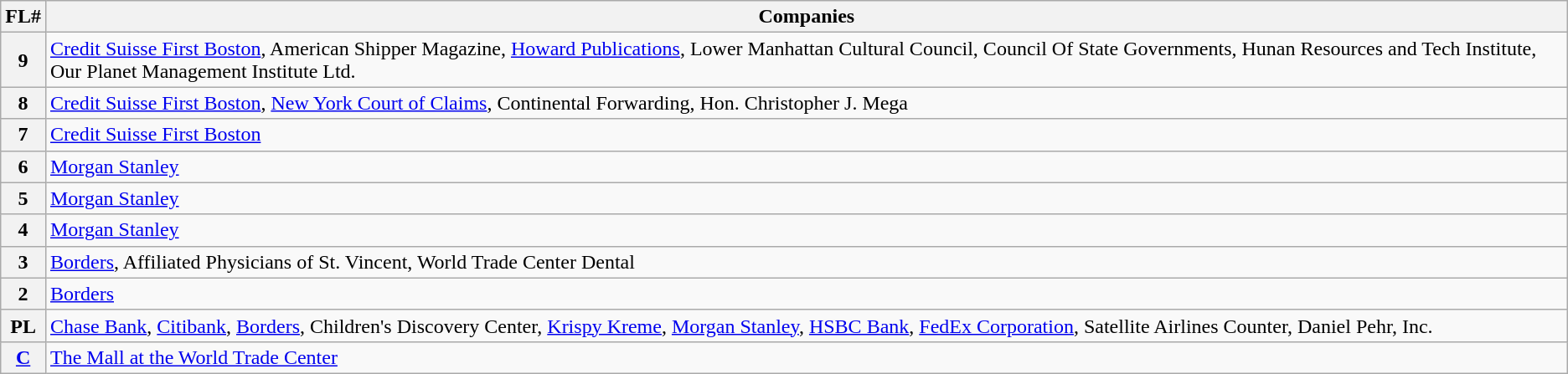<table class="wikitable">
<tr>
<th>FL#</th>
<th>Companies</th>
</tr>
<tr>
<th>9</th>
<td><a href='#'>Credit Suisse First Boston</a>, American Shipper Magazine, <a href='#'>Howard Publications</a>, Lower Manhattan Cultural Council, Council Of State Governments, Hunan Resources and Tech Institute, Our Planet Management Institute Ltd.</td>
</tr>
<tr>
<th>8</th>
<td><a href='#'>Credit Suisse First Boston</a>, <a href='#'>New York Court of Claims</a>, Continental Forwarding, Hon. Christopher J. Mega</td>
</tr>
<tr>
<th>7</th>
<td><a href='#'>Credit Suisse First Boston</a></td>
</tr>
<tr>
<th>6</th>
<td><a href='#'>Morgan Stanley</a></td>
</tr>
<tr>
<th>5</th>
<td><a href='#'>Morgan Stanley</a></td>
</tr>
<tr>
<th>4</th>
<td><a href='#'>Morgan Stanley</a></td>
</tr>
<tr>
<th>3</th>
<td><a href='#'>Borders</a>, Affiliated Physicians of St. Vincent, World Trade Center Dental</td>
</tr>
<tr>
<th>2</th>
<td><a href='#'>Borders</a></td>
</tr>
<tr>
<th>PL</th>
<td><a href='#'>Chase Bank</a>, <a href='#'>Citibank</a>, <a href='#'>Borders</a>, Children's Discovery Center, <a href='#'>Krispy Kreme</a>, <a href='#'>Morgan Stanley</a>, <a href='#'>HSBC Bank</a>, <a href='#'>FedEx Corporation</a>, Satellite Airlines Counter, Daniel Pehr, Inc.</td>
</tr>
<tr>
<th><a href='#'>C</a></th>
<td><a href='#'>The Mall at the World Trade Center</a></td>
</tr>
</table>
